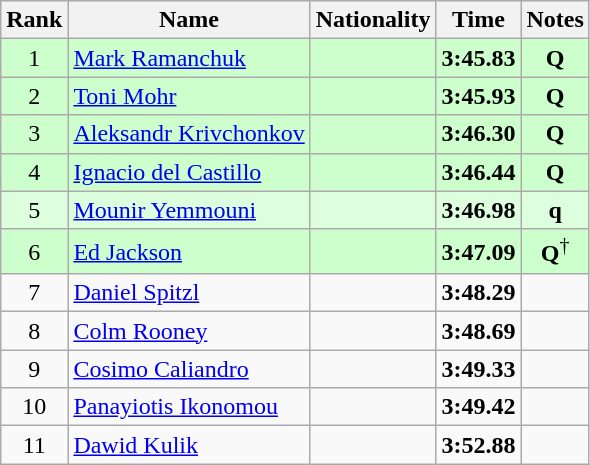<table class="wikitable sortable" style="text-align:center">
<tr>
<th>Rank</th>
<th>Name</th>
<th>Nationality</th>
<th>Time</th>
<th>Notes</th>
</tr>
<tr bgcolor=ccffcc>
<td>1</td>
<td align=left><a href='#'>Mark Ramanchuk</a></td>
<td align=left></td>
<td><strong>3:45.83</strong></td>
<td><strong>Q</strong></td>
</tr>
<tr bgcolor=ccffcc>
<td>2</td>
<td align=left><a href='#'>Toni Mohr</a></td>
<td align=left></td>
<td><strong>3:45.93</strong></td>
<td><strong>Q</strong></td>
</tr>
<tr bgcolor=ccffcc>
<td>3</td>
<td align=left><a href='#'>Aleksandr Krivchonkov</a></td>
<td align=left></td>
<td><strong>3:46.30</strong></td>
<td><strong>Q</strong></td>
</tr>
<tr bgcolor=ccffcc>
<td>4</td>
<td align=left><a href='#'>Ignacio del Castillo</a></td>
<td align=left></td>
<td><strong>3:46.44</strong></td>
<td><strong>Q</strong></td>
</tr>
<tr bgcolor=ddffdd>
<td>5</td>
<td align=left><a href='#'>Mounir Yemmouni</a></td>
<td align=left></td>
<td><strong>3:46.98</strong></td>
<td><strong>q</strong></td>
</tr>
<tr bgcolor=ccffcc>
<td>6</td>
<td align=left><a href='#'>Ed Jackson</a></td>
<td align=left></td>
<td><strong>3:47.09</strong></td>
<td><strong>Q</strong><sup>†</sup></td>
</tr>
<tr>
<td>7</td>
<td align=left><a href='#'>Daniel Spitzl</a></td>
<td align=left></td>
<td><strong>3:48.29</strong></td>
<td></td>
</tr>
<tr>
<td>8</td>
<td align=left><a href='#'>Colm Rooney</a></td>
<td align=left></td>
<td><strong>3:48.69</strong></td>
<td></td>
</tr>
<tr>
<td>9</td>
<td align=left><a href='#'>Cosimo Caliandro</a></td>
<td align=left></td>
<td><strong>3:49.33</strong></td>
<td></td>
</tr>
<tr>
<td>10</td>
<td align=left><a href='#'>Panayiotis Ikonomou</a></td>
<td align=left></td>
<td><strong>3:49.42</strong></td>
<td></td>
</tr>
<tr>
<td>11</td>
<td align=left><a href='#'>Dawid Kulik</a></td>
<td align=left></td>
<td><strong>3:52.88</strong></td>
<td></td>
</tr>
</table>
